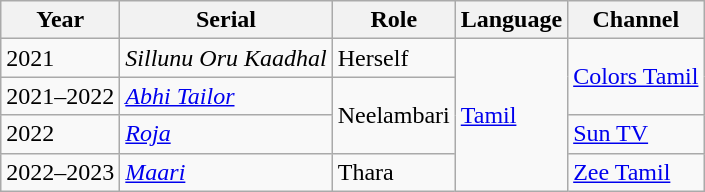<table class="wikitable sortable">
<tr>
<th>Year</th>
<th>Serial</th>
<th>Role</th>
<th>Language</th>
<th>Channel</th>
</tr>
<tr>
<td>2021</td>
<td><em>Sillunu Oru Kaadhal</em></td>
<td>Herself</td>
<td rowspan="4"><a href='#'>Tamil</a></td>
<td rowspan="2"><a href='#'>Colors Tamil</a></td>
</tr>
<tr>
<td>2021–2022</td>
<td><em><a href='#'>Abhi Tailor</a></em></td>
<td rowspan="2">Neelambari</td>
</tr>
<tr>
<td>2022</td>
<td><em><a href='#'>Roja</a></em></td>
<td><a href='#'>Sun TV</a></td>
</tr>
<tr>
<td>2022–2023</td>
<td><em><a href='#'>Maari</a></em></td>
<td>Thara</td>
<td><a href='#'>Zee Tamil</a></td>
</tr>
</table>
